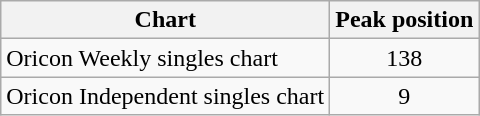<table class="wikitable">
<tr>
<th>Chart</th>
<th>Peak position</th>
</tr>
<tr>
<td>Oricon Weekly singles chart</td>
<td style="text-align:center;">138</td>
</tr>
<tr>
<td>Oricon Independent singles chart</td>
<td style="text-align:center;">9</td>
</tr>
</table>
